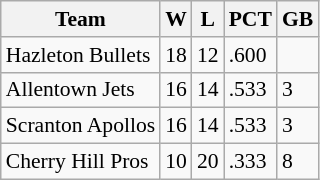<table class="wikitable" style="font-size:90%">
<tr>
<th>Team</th>
<th>W</th>
<th>L</th>
<th>PCT</th>
<th>GB</th>
</tr>
<tr>
<td>Hazleton Bullets</td>
<td>18</td>
<td>12</td>
<td>.600</td>
<td></td>
</tr>
<tr>
<td>Allentown Jets</td>
<td>16</td>
<td>14</td>
<td>.533</td>
<td>3</td>
</tr>
<tr>
<td>Scranton Apollos</td>
<td>16</td>
<td>14</td>
<td>.533</td>
<td>3</td>
</tr>
<tr>
<td>Cherry Hill Pros</td>
<td>10</td>
<td>20</td>
<td>.333</td>
<td>8</td>
</tr>
</table>
